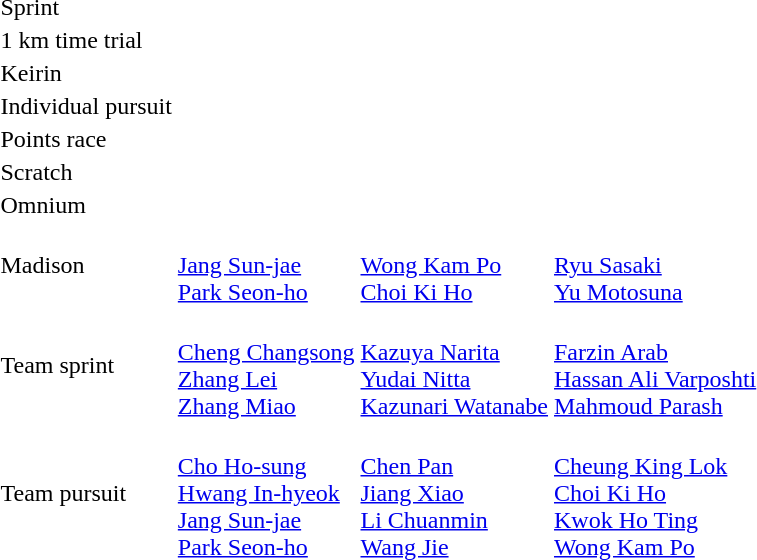<table>
<tr>
<td>Sprint</td>
<td></td>
<td></td>
<td></td>
</tr>
<tr>
<td>1 km time trial</td>
<td></td>
<td></td>
<td></td>
</tr>
<tr>
<td>Keirin</td>
<td></td>
<td></td>
<td></td>
</tr>
<tr>
<td>Individual pursuit</td>
<td></td>
<td></td>
<td></td>
</tr>
<tr>
<td>Points race</td>
<td></td>
<td></td>
<td></td>
</tr>
<tr>
<td>Scratch</td>
<td></td>
<td></td>
<td></td>
</tr>
<tr>
<td>Omnium</td>
<td></td>
<td></td>
<td></td>
</tr>
<tr>
<td>Madison</td>
<td><br><a href='#'>Jang Sun-jae</a><br><a href='#'>Park Seon-ho</a></td>
<td><br><a href='#'>Wong Kam Po</a><br><a href='#'>Choi Ki Ho</a></td>
<td><br><a href='#'>Ryu Sasaki</a><br><a href='#'>Yu Motosuna</a></td>
</tr>
<tr>
<td>Team sprint</td>
<td><br><a href='#'>Cheng Changsong</a><br><a href='#'>Zhang Lei</a><br><a href='#'>Zhang Miao</a></td>
<td><br><a href='#'>Kazuya Narita</a><br><a href='#'>Yudai Nitta</a><br><a href='#'>Kazunari Watanabe</a></td>
<td><br><a href='#'>Farzin Arab</a><br><a href='#'>Hassan Ali Varposhti</a><br><a href='#'>Mahmoud Parash</a></td>
</tr>
<tr>
<td>Team pursuit</td>
<td><br><a href='#'>Cho Ho-sung</a><br><a href='#'>Hwang In-hyeok</a><br><a href='#'>Jang Sun-jae</a><br><a href='#'>Park Seon-ho</a></td>
<td><br><a href='#'>Chen Pan</a><br><a href='#'>Jiang Xiao</a><br><a href='#'>Li Chuanmin</a><br><a href='#'>Wang Jie</a></td>
<td><br><a href='#'>Cheung King Lok</a><br><a href='#'>Choi Ki Ho</a><br><a href='#'>Kwok Ho Ting</a><br><a href='#'>Wong Kam Po</a></td>
</tr>
</table>
